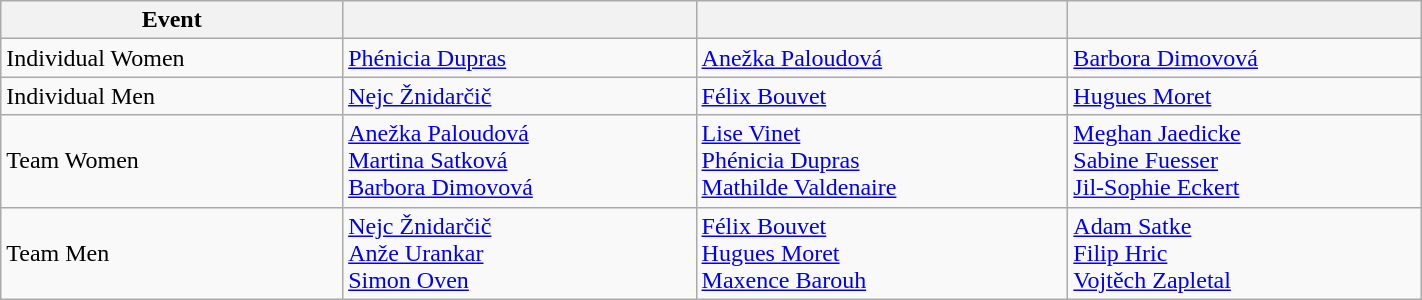<table class="wikitable" width=75% style="font-size:100%; text-align:left;">
<tr>
<th>Event</th>
<th></th>
<th></th>
<th></th>
</tr>
<tr>
<td>Individual Women</td>
<td><a href='#'>Phénicia Dupras</a><br></td>
<td><a href='#'>Anežka Paloudová</a><br></td>
<td><a href='#'>Barbora Dimovová</a><br></td>
</tr>
<tr>
<td>Individual Men</td>
<td><a href='#'>Nejc Žnidarčič</a><br></td>
<td><a href='#'>Félix Bouvet</a><br></td>
<td><a href='#'>Hugues Moret</a><br></td>
</tr>
<tr>
<td>Team Women</td>
<td><a href='#'>Anežka Paloudová</a><br><a href='#'>Martina Satková</a><br><a href='#'>Barbora Dimovová</a><br></td>
<td><a href='#'>Lise Vinet</a><br><a href='#'>Phénicia Dupras</a><br><a href='#'>Mathilde Valdenaire</a><br></td>
<td><a href='#'>Meghan Jaedicke</a><br><a href='#'>Sabine Fuesser</a><br><a href='#'>Jil-Sophie Eckert</a><br></td>
</tr>
<tr>
<td>Team Men</td>
<td><a href='#'>Nejc Žnidarčič</a><br><a href='#'>Anže Urankar</a><br><a href='#'>Simon Oven</a><br></td>
<td><a href='#'>Félix Bouvet</a><br><a href='#'>Hugues Moret</a><br><a href='#'>Maxence Barouh</a><br></td>
<td><a href='#'>Adam Satke</a><br><a href='#'>Filip Hric</a><br><a href='#'>Vojtěch Zapletal</a><br></td>
</tr>
</table>
